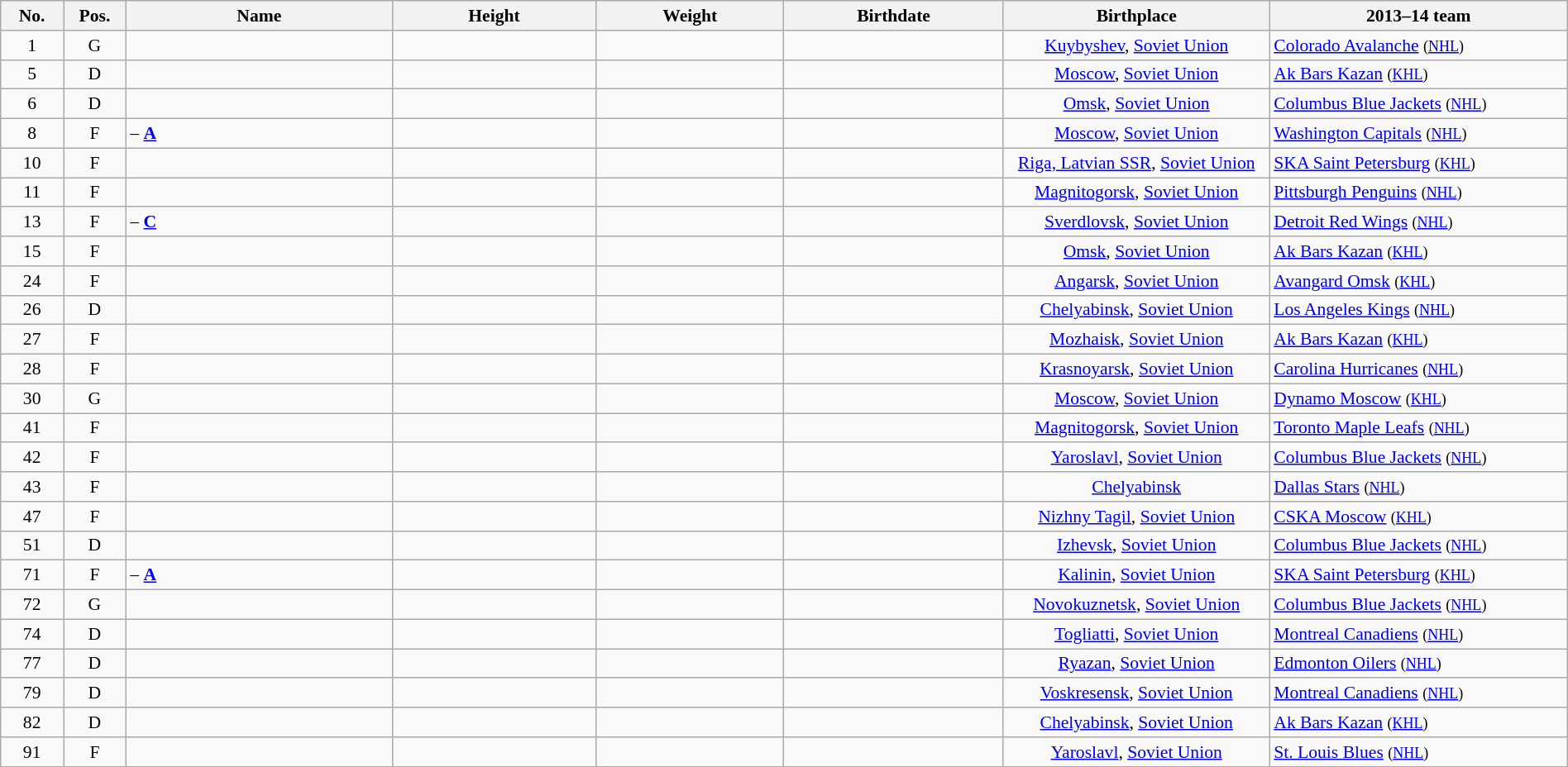<table class="wikitable sortable" style="width:100%; font-size: 90%; text-align: center;">
<tr>
<th style="width:  4%;">No.</th>
<th style="width:  4%;">Pos.</th>
<th style="width: 17%;">Name</th>
<th style="width: 13%;">Height</th>
<th style="width: 12%;">Weight</th>
<th style="width: 14%;">Birthdate</th>
<th style="width: 17%;">Birthplace</th>
<th style="width: 19%;">2013–14 team</th>
</tr>
<tr>
<td>1</td>
<td>G</td>
<td style="text-align:left;"></td>
<td></td>
<td></td>
<td style="text-align:right;"></td>
<td><a href='#'>Kuybyshev</a>, <a href='#'>Soviet Union</a></td>
<td style="text-align:left;"> <a href='#'>Colorado Avalanche</a> <small>(<a href='#'>NHL</a>)</small></td>
</tr>
<tr>
<td>5</td>
<td>D</td>
<td style="text-align:left;"></td>
<td></td>
<td></td>
<td style="text-align:right;"></td>
<td><a href='#'>Moscow</a>, <a href='#'>Soviet Union</a></td>
<td style="text-align:left;"> <a href='#'>Ak Bars Kazan</a> <small>(<a href='#'>KHL</a>)</small></td>
</tr>
<tr>
<td>6</td>
<td>D</td>
<td style="text-align:left;"></td>
<td></td>
<td></td>
<td style="text-align:right;"></td>
<td><a href='#'>Omsk</a>, <a href='#'>Soviet Union</a></td>
<td style="text-align:left;"> <a href='#'>Columbus Blue Jackets</a> <small>(<a href='#'>NHL</a>)</small></td>
</tr>
<tr>
<td>8</td>
<td>F</td>
<td style="text-align:left;"> – <strong><a href='#'>A</a></strong></td>
<td></td>
<td></td>
<td style="text-align:right;"></td>
<td><a href='#'>Moscow</a>, <a href='#'>Soviet Union</a></td>
<td style="text-align:left;"> <a href='#'>Washington Capitals</a> <small>(<a href='#'>NHL</a>)</small></td>
</tr>
<tr>
<td>10</td>
<td>F</td>
<td style="text-align:left;"></td>
<td></td>
<td></td>
<td style="text-align:right;"></td>
<td><a href='#'>Riga, Latvian SSR</a>, <a href='#'>Soviet Union</a></td>
<td style="text-align:left;"> <a href='#'>SKA Saint Petersburg</a> <small>(<a href='#'>KHL</a>)</small></td>
</tr>
<tr>
<td>11</td>
<td>F</td>
<td style="text-align:left;"></td>
<td></td>
<td></td>
<td style="text-align:right;"></td>
<td><a href='#'>Magnitogorsk</a>, <a href='#'>Soviet Union</a></td>
<td style="text-align:left;"> <a href='#'>Pittsburgh Penguins</a> <small>(<a href='#'>NHL</a>)</small></td>
</tr>
<tr>
<td>13</td>
<td>F</td>
<td style="text-align:left;"> – <strong><a href='#'>C</a></strong></td>
<td></td>
<td></td>
<td style="text-align:right;"></td>
<td><a href='#'>Sverdlovsk</a>, <a href='#'>Soviet Union</a></td>
<td style="text-align:left;"> <a href='#'>Detroit Red Wings</a> <small>(<a href='#'>NHL</a>)</small></td>
</tr>
<tr>
<td>15</td>
<td>F</td>
<td style="text-align:left;"></td>
<td></td>
<td></td>
<td style="text-align:right;"></td>
<td><a href='#'>Omsk</a>, <a href='#'>Soviet Union</a></td>
<td style="text-align:left;"> <a href='#'>Ak Bars Kazan</a> <small>(<a href='#'>KHL</a>)</small></td>
</tr>
<tr>
<td>24</td>
<td>F</td>
<td style="text-align:left;"></td>
<td></td>
<td></td>
<td style="text-align:right;"></td>
<td><a href='#'>Angarsk</a>, <a href='#'>Soviet Union</a></td>
<td style="text-align:left;"> <a href='#'>Avangard Omsk</a> <small>(<a href='#'>KHL</a>)</small></td>
</tr>
<tr>
<td>26</td>
<td>D</td>
<td style="text-align:left;"></td>
<td></td>
<td></td>
<td style="text-align:right;"></td>
<td><a href='#'>Chelyabinsk</a>, <a href='#'>Soviet Union</a></td>
<td style="text-align:left;"> <a href='#'>Los Angeles Kings</a> <small>(<a href='#'>NHL</a>)</small></td>
</tr>
<tr>
<td>27</td>
<td>F</td>
<td style="text-align:left;"></td>
<td></td>
<td></td>
<td style="text-align:right;"></td>
<td><a href='#'>Mozhaisk</a>, <a href='#'>Soviet Union</a></td>
<td style="text-align:left;"> <a href='#'>Ak Bars Kazan</a> <small>(<a href='#'>KHL</a>)</small></td>
</tr>
<tr>
<td>28</td>
<td>F</td>
<td style="text-align:left;"></td>
<td></td>
<td></td>
<td style="text-align:right;"></td>
<td><a href='#'>Krasnoyarsk</a>, <a href='#'>Soviet Union</a></td>
<td style="text-align:left;"> <a href='#'>Carolina Hurricanes</a> <small>(<a href='#'>NHL</a>)</small></td>
</tr>
<tr>
<td>30</td>
<td>G</td>
<td style="text-align:left;"></td>
<td></td>
<td></td>
<td style="text-align:right;"></td>
<td><a href='#'>Moscow</a>, <a href='#'>Soviet Union</a></td>
<td style="text-align:left;"> <a href='#'>Dynamo Moscow</a> <small>(<a href='#'>KHL</a>)</small></td>
</tr>
<tr>
<td>41</td>
<td>F</td>
<td style="text-align:left;"></td>
<td></td>
<td></td>
<td style="text-align:right;"></td>
<td><a href='#'>Magnitogorsk</a>, <a href='#'>Soviet Union</a></td>
<td style="text-align:left;"> <a href='#'>Toronto Maple Leafs</a> <small>(<a href='#'>NHL</a>)</small></td>
</tr>
<tr>
<td>42</td>
<td>F</td>
<td style="text-align:left;"></td>
<td></td>
<td></td>
<td style="text-align:right;"></td>
<td><a href='#'>Yaroslavl</a>, <a href='#'>Soviet Union</a></td>
<td style="text-align:left;"> <a href='#'>Columbus Blue Jackets</a> <small>(<a href='#'>NHL</a>)</small></td>
</tr>
<tr>
<td>43</td>
<td>F</td>
<td style="text-align:left;"></td>
<td></td>
<td></td>
<td style="text-align:right;"></td>
<td><a href='#'>Chelyabinsk</a></td>
<td style="text-align:left;"> <a href='#'>Dallas Stars</a> <small>(<a href='#'>NHL</a>)</small></td>
</tr>
<tr>
<td>47</td>
<td>F</td>
<td style="text-align:left;"></td>
<td></td>
<td></td>
<td style="text-align:right;"></td>
<td><a href='#'>Nizhny Tagil</a>, <a href='#'>Soviet Union</a></td>
<td style="text-align:left;"> <a href='#'>CSKA Moscow</a> <small>(<a href='#'>KHL</a>)</small></td>
</tr>
<tr>
<td>51</td>
<td>D</td>
<td style="text-align:left;"></td>
<td></td>
<td></td>
<td style="text-align:right;"></td>
<td><a href='#'>Izhevsk</a>, <a href='#'>Soviet Union</a></td>
<td style="text-align:left;"> <a href='#'>Columbus Blue Jackets</a> <small>(<a href='#'>NHL</a>)</small></td>
</tr>
<tr>
<td>71</td>
<td>F</td>
<td style="text-align:left;"> – <strong><a href='#'>A</a></strong></td>
<td></td>
<td></td>
<td style="text-align:right;"></td>
<td><a href='#'>Kalinin</a>, <a href='#'>Soviet Union</a></td>
<td style="text-align:left;"> <a href='#'>SKA Saint Petersburg</a> <small>(<a href='#'>KHL</a>)</small></td>
</tr>
<tr>
<td>72</td>
<td>G</td>
<td style="text-align:left;"></td>
<td></td>
<td></td>
<td style="text-align:right;"></td>
<td><a href='#'>Novokuznetsk</a>, <a href='#'>Soviet Union</a></td>
<td style="text-align:left;"> <a href='#'>Columbus Blue Jackets</a> <small>(<a href='#'>NHL</a>)</small></td>
</tr>
<tr>
<td>74</td>
<td>D</td>
<td style="text-align:left;"></td>
<td></td>
<td></td>
<td style="text-align:right;"></td>
<td><a href='#'>Togliatti</a>, <a href='#'>Soviet Union</a></td>
<td style="text-align:left;"> <a href='#'>Montreal Canadiens</a> <small>(<a href='#'>NHL</a>)</small></td>
</tr>
<tr>
<td>77</td>
<td>D</td>
<td style="text-align:left;"></td>
<td></td>
<td></td>
<td style="text-align:right;"></td>
<td><a href='#'>Ryazan</a>, <a href='#'>Soviet Union</a></td>
<td style="text-align:left;"> <a href='#'>Edmonton Oilers</a> <small>(<a href='#'>NHL</a>)</small></td>
</tr>
<tr>
<td>79</td>
<td>D</td>
<td style="text-align:left;"></td>
<td></td>
<td></td>
<td style="text-align:right;"></td>
<td><a href='#'>Voskresensk</a>, <a href='#'>Soviet Union</a></td>
<td style="text-align:left;"> <a href='#'>Montreal Canadiens</a> <small>(<a href='#'>NHL</a>)</small></td>
</tr>
<tr>
<td>82</td>
<td>D</td>
<td style="text-align:left;"></td>
<td></td>
<td></td>
<td style="text-align:right;"></td>
<td><a href='#'>Chelyabinsk</a>, <a href='#'>Soviet Union</a></td>
<td style="text-align:left;"> <a href='#'>Ak Bars Kazan</a> <small>(<a href='#'>KHL</a>)</small></td>
</tr>
<tr>
<td>91</td>
<td>F</td>
<td style="text-align:left;"></td>
<td></td>
<td></td>
<td style="text-align:right;"></td>
<td><a href='#'>Yaroslavl</a>, <a href='#'>Soviet Union</a></td>
<td style="text-align:left;"> <a href='#'>St. Louis Blues</a> <small>(<a href='#'>NHL</a>)</small></td>
</tr>
</table>
